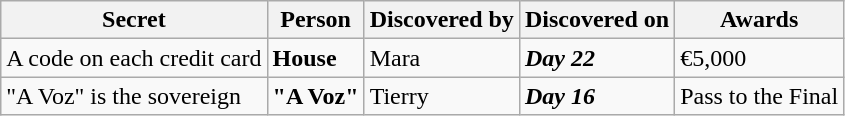<table class="wikitable">
<tr>
<th>Secret</th>
<th>Person</th>
<th>Discovered by</th>
<th>Discovered on</th>
<th>Awards</th>
</tr>
<tr>
<td>A code on each credit card</td>
<td><strong>House</strong></td>
<td>Mara</td>
<td><strong><em>Day 22</em></strong></td>
<td>€5,000</td>
</tr>
<tr>
<td>"A Voz" is the sovereign</td>
<td><strong>"A Voz"</strong></td>
<td>Tierry</td>
<td><strong><em>Day 16</em></strong></td>
<td>Pass to the Final</td>
</tr>
</table>
